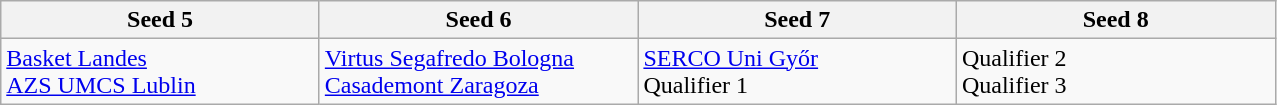<table class="wikitable">
<tr>
<th width=205>Seed 5</th>
<th width=205>Seed 6</th>
<th width=205>Seed 7</th>
<th width=205>Seed 8</th>
</tr>
<tr>
<td> <a href='#'>Basket Landes</a><br> <a href='#'>AZS UMCS Lublin</a></td>
<td>  <a href='#'>Virtus Segafredo Bologna</a><br> <a href='#'>Casademont Zaragoza</a></td>
<td> <a href='#'>SERCO Uni Győr</a><br> Qualifier 1</td>
<td> Qualifier 2<br> Qualifier 3</td>
</tr>
</table>
